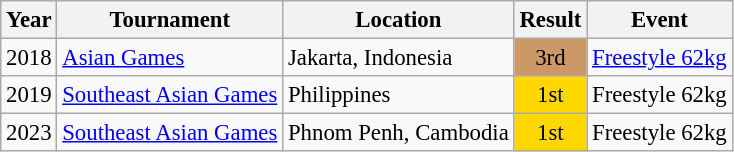<table class="wikitable" style="font-size:95%;">
<tr>
<th>Year</th>
<th>Tournament</th>
<th>Location</th>
<th>Result</th>
<th>Event</th>
</tr>
<tr>
<td>2018</td>
<td><a href='#'>Asian Games</a></td>
<td>Jakarta, Indonesia</td>
<td align="center" bgcolor="cc9966">3rd</td>
<td><a href='#'>Freestyle 62kg</a></td>
</tr>
<tr>
<td>2019</td>
<td><a href='#'>Southeast Asian Games</a></td>
<td>Philippines</td>
<td align="center" bgcolor="gold">1st</td>
<td>Freestyle 62kg</td>
</tr>
<tr>
<td>2023</td>
<td><a href='#'>Southeast Asian Games</a></td>
<td>Phnom Penh, Cambodia</td>
<td align="center" bgcolor="gold">1st</td>
<td>Freestyle 62kg</td>
</tr>
</table>
